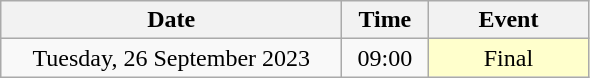<table class = "wikitable" style="text-align:center;">
<tr>
<th width=220>Date</th>
<th width=50>Time</th>
<th width=100>Event</th>
</tr>
<tr>
<td>Tuesday, 26 September 2023</td>
<td>09:00</td>
<td bgcolor=ffffcc>Final</td>
</tr>
</table>
